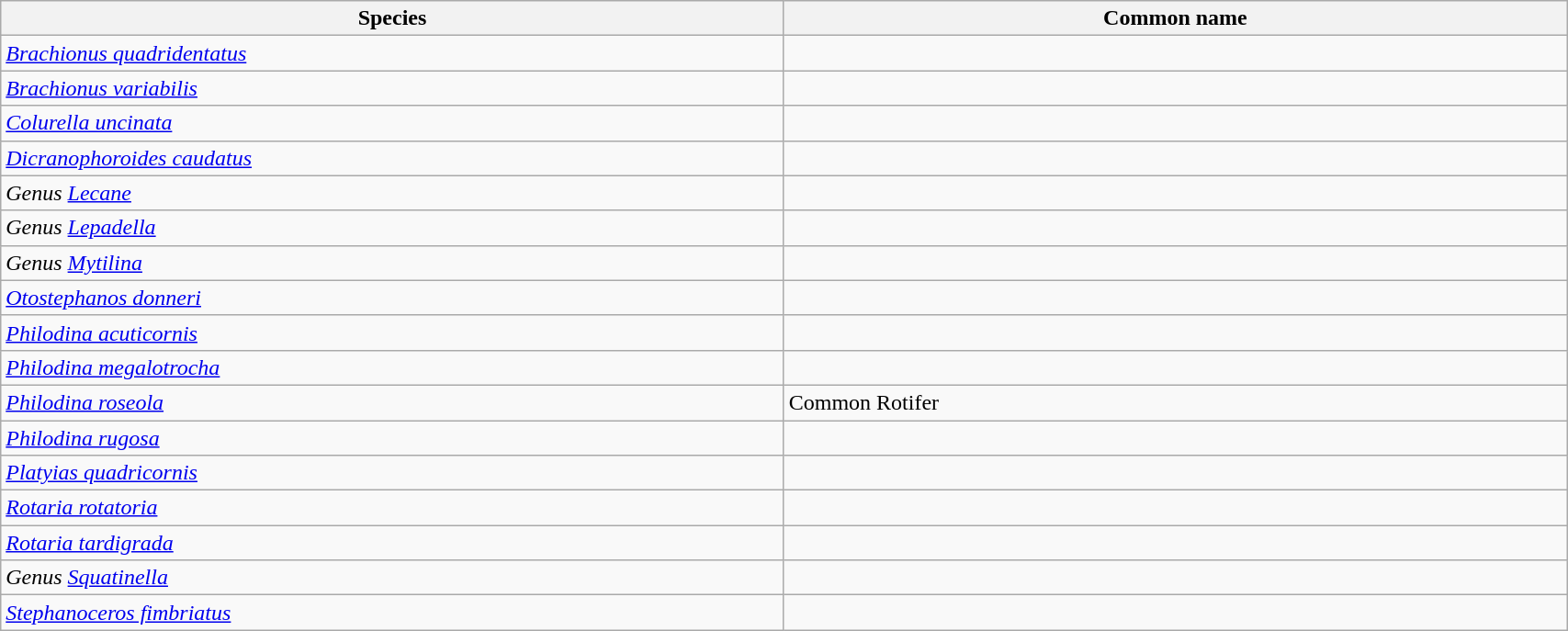<table width=90% class="wikitable">
<tr>
<th width=25%>Species</th>
<th width=25%>Common name</th>
</tr>
<tr>
<td><em><a href='#'>Brachionus quadridentatus</a></em></td>
<td></td>
</tr>
<tr>
<td><em><a href='#'>Brachionus variabilis</a></em></td>
<td></td>
</tr>
<tr>
<td><em><a href='#'>Colurella uncinata</a></em></td>
<td></td>
</tr>
<tr>
<td><em><a href='#'>Dicranophoroides caudatus</a></em></td>
<td></td>
</tr>
<tr>
<td><em>Genus <a href='#'>Lecane</a></em></td>
<td></td>
</tr>
<tr>
<td><em>Genus <a href='#'>Lepadella</a></em></td>
<td></td>
</tr>
<tr>
<td><em>Genus <a href='#'>Mytilina</a></em></td>
<td></td>
</tr>
<tr>
<td><em><a href='#'>Otostephanos donneri</a></em></td>
<td></td>
</tr>
<tr>
<td><em><a href='#'>Philodina acuticornis</a></em></td>
<td></td>
</tr>
<tr>
<td><em><a href='#'>Philodina megalotrocha</a></em></td>
<td></td>
</tr>
<tr>
<td><em><a href='#'>Philodina roseola</a></em></td>
<td>Common Rotifer</td>
</tr>
<tr>
<td><em><a href='#'>Philodina rugosa</a></em></td>
<td></td>
</tr>
<tr>
<td><em><a href='#'>Platyias quadricornis</a></em></td>
<td></td>
</tr>
<tr>
<td><em><a href='#'>Rotaria rotatoria</a></em></td>
<td></td>
</tr>
<tr>
<td><em><a href='#'>Rotaria tardigrada</a></em></td>
<td></td>
</tr>
<tr>
<td><em>Genus <a href='#'>Squatinella</a></em></td>
<td></td>
</tr>
<tr>
<td><em><a href='#'>Stephanoceros fimbriatus</a></em></td>
<td></td>
</tr>
</table>
